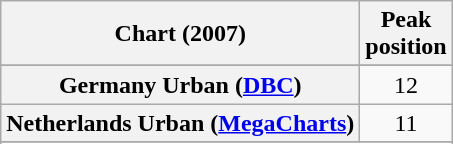<table class="wikitable sortable plainrowheaders">
<tr>
<th>Chart (2007)</th>
<th>Peak<br>position</th>
</tr>
<tr>
</tr>
<tr>
</tr>
<tr>
<th scope="row">Germany Urban (<a href='#'>DBC</a>)</th>
<td align="center">12</td>
</tr>
<tr>
<th scope="row">Netherlands Urban (<a href='#'>MegaCharts</a>)</th>
<td align="center">11</td>
</tr>
<tr>
</tr>
<tr>
</tr>
<tr>
</tr>
<tr>
</tr>
<tr>
</tr>
</table>
